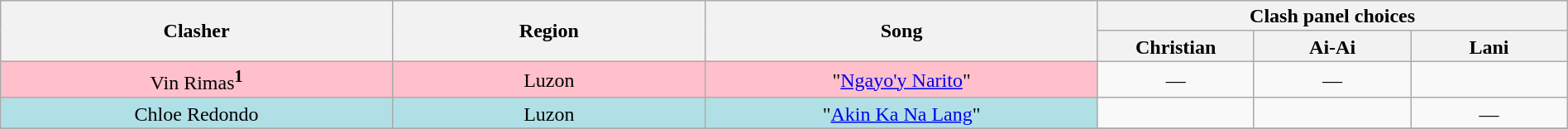<table class="wikitable" style="text-align:center; line-height:17px; width:100%;">
<tr>
<th rowspan="2" width="25%">Clasher</th>
<th rowspan="2">Region</th>
<th rowspan="2" width="25%">Song</th>
<th colspan="3" width="30%">Clash panel choices</th>
</tr>
<tr>
<th width="10%">Christian</th>
<th width="10%">Ai-Ai</th>
<th width="10%">Lani</th>
</tr>
<tr>
<td style="background:pink;">Vin Rimas<sup><strong>1</strong></sup></td>
<td style="background:pink;">Luzon</td>
<td style="background:pink;">"<a href='#'>Ngayo'y Narito</a>"</td>
<td>—</td>
<td>—</td>
<td><strong></strong></td>
</tr>
<tr>
<td style="background:#b0e0e6;">Chloe Redondo</td>
<td style="background:#b0e0e6;">Luzon</td>
<td style="background:#b0e0e6;">"<a href='#'>Akin Ka Na Lang</a>"</td>
<td><strong></strong></td>
<td><strong></strong></td>
<td>—</td>
</tr>
<tr>
</tr>
</table>
